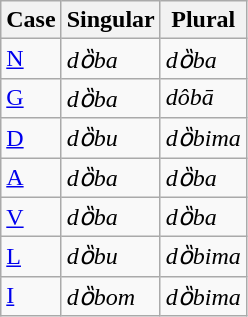<table class="wikitable">
<tr>
<th>Case</th>
<th>Singular</th>
<th>Plural</th>
</tr>
<tr>
<td><a href='#'>N</a></td>
<td><em>dȍba</em></td>
<td><em>dȍba</em></td>
</tr>
<tr>
<td><a href='#'>G</a></td>
<td><em>dȍba</em></td>
<td><em>dôbā</em></td>
</tr>
<tr>
<td><a href='#'>D</a></td>
<td><em>dȍbu</em></td>
<td><em>dȍbima</em></td>
</tr>
<tr>
<td><a href='#'>A</a></td>
<td><em>dȍba</em></td>
<td><em>dȍba</em></td>
</tr>
<tr>
<td><a href='#'>V</a></td>
<td><em>dȍba</em></td>
<td><em>dȍba</em></td>
</tr>
<tr>
<td><a href='#'>L</a></td>
<td><em>dȍbu</em></td>
<td><em>dȍbima</em></td>
</tr>
<tr>
<td><a href='#'>I</a></td>
<td><em>dȍbom</em></td>
<td><em>dȍbima</em></td>
</tr>
</table>
